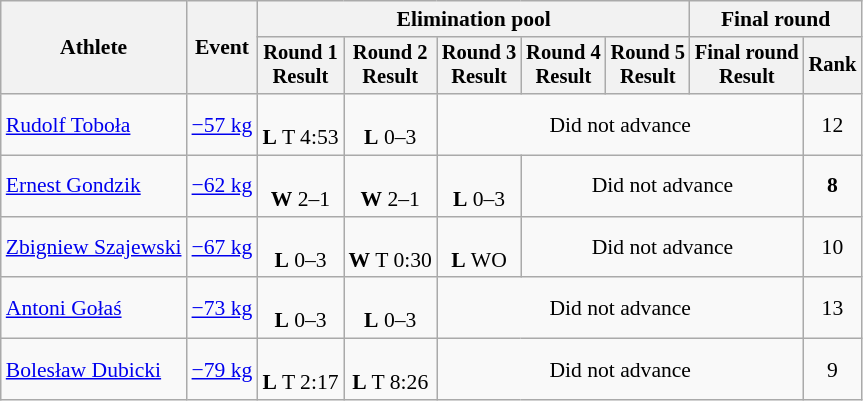<table class="wikitable" style="font-size:90%">
<tr>
<th rowspan="2">Athlete</th>
<th rowspan="2">Event</th>
<th colspan=5>Elimination pool</th>
<th colspan=2>Final round</th>
</tr>
<tr style="font-size: 95%">
<th>Round 1<br>Result</th>
<th>Round 2<br>Result</th>
<th>Round 3<br>Result</th>
<th>Round 4<br>Result</th>
<th>Round 5<br>Result</th>
<th>Final round<br>Result</th>
<th>Rank</th>
</tr>
<tr align=center>
<td align=left><a href='#'>Rudolf Toboła</a></td>
<td align=left><a href='#'>−57 kg</a></td>
<td><br><strong>L</strong> T 4:53</td>
<td><br><strong>L</strong> 0–3</td>
<td colspan=4>Did not advance</td>
<td>12</td>
</tr>
<tr align=center>
<td align=left><a href='#'>Ernest Gondzik</a></td>
<td align=left><a href='#'>−62 kg</a></td>
<td><br><strong>W</strong> 2–1</td>
<td><br><strong>W</strong> 2–1</td>
<td><br><strong>L</strong> 0–3</td>
<td colspan=3>Did not advance</td>
<td><strong>8</strong></td>
</tr>
<tr align=center>
<td align=left><a href='#'>Zbigniew Szajewski</a></td>
<td align=left><a href='#'>−67 kg</a></td>
<td><br><strong>L</strong> 0–3</td>
<td><br><strong>W</strong> T 0:30</td>
<td><br><strong>L</strong> WO</td>
<td colspan=3>Did not advance</td>
<td>10</td>
</tr>
<tr align=center>
<td align=left><a href='#'>Antoni Gołaś</a></td>
<td align=left><a href='#'>−73 kg</a></td>
<td><br><strong>L</strong> 0–3</td>
<td><br><strong>L</strong> 0–3</td>
<td colspan=4>Did not advance</td>
<td>13</td>
</tr>
<tr align=center>
<td align=left><a href='#'>Bolesław Dubicki</a></td>
<td align=left><a href='#'>−79 kg</a></td>
<td><br><strong>L</strong> T 2:17</td>
<td><br><strong>L</strong> T 8:26</td>
<td colspan=4>Did not advance</td>
<td>9</td>
</tr>
</table>
